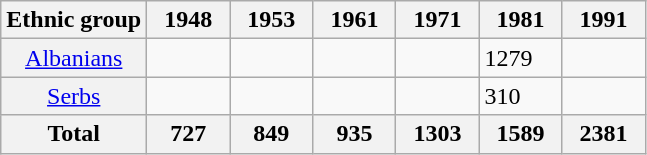<table class="wikitable" border="1">
<tr>
<th>Ethnic group</th>
<th style=width:3em>1948</th>
<th style=width:3em>1953</th>
<th style=width:3em>1961</th>
<th style=width:3em>1971</th>
<th style=width:3em>1981</th>
<th style=width:3em>1991</th>
</tr>
<tr>
<th style=font-weight:300><a href='#'>Albanians</a></th>
<td></td>
<td></td>
<td></td>
<td></td>
<td>1279</td>
<td></td>
</tr>
<tr>
<th style=font-weight:300><a href='#'>Serbs</a></th>
<td></td>
<td></td>
<td></td>
<td></td>
<td>310</td>
<td></td>
</tr>
<tr>
<th>Total</th>
<th>727</th>
<th>849</th>
<th>935</th>
<th>1303</th>
<th>1589</th>
<th>2381</th>
</tr>
</table>
